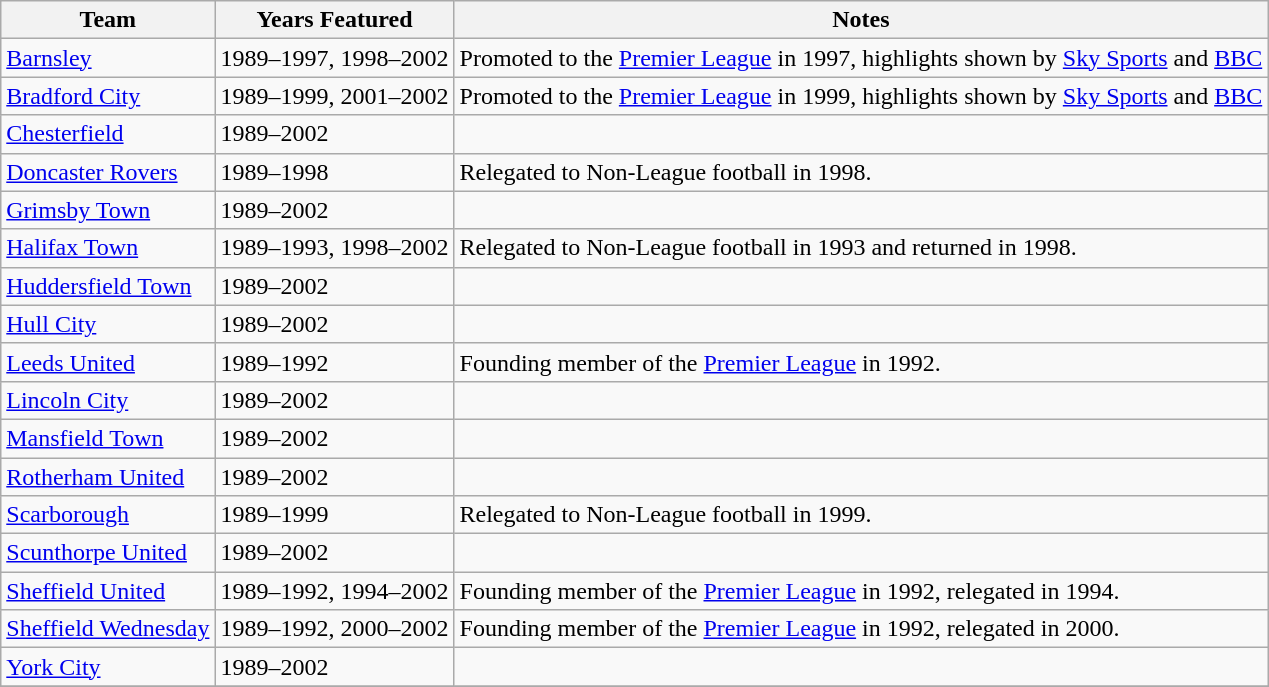<table class="wikitable">
<tr>
<th>Team</th>
<th>Years Featured</th>
<th>Notes</th>
</tr>
<tr>
<td><a href='#'>Barnsley</a></td>
<td>1989–1997, 1998–2002</td>
<td>Promoted to the <a href='#'>Premier League</a> in 1997, highlights shown by <a href='#'>Sky Sports</a> and <a href='#'>BBC</a></td>
</tr>
<tr>
<td><a href='#'>Bradford City</a></td>
<td>1989–1999, 2001–2002</td>
<td>Promoted to the <a href='#'>Premier League</a> in 1999, highlights shown by <a href='#'>Sky Sports</a> and <a href='#'>BBC</a></td>
</tr>
<tr>
<td><a href='#'>Chesterfield</a></td>
<td>1989–2002</td>
<td></td>
</tr>
<tr>
<td><a href='#'>Doncaster Rovers</a></td>
<td>1989–1998</td>
<td>Relegated to Non-League football in 1998.</td>
</tr>
<tr>
<td><a href='#'>Grimsby Town</a></td>
<td>1989–2002</td>
<td></td>
</tr>
<tr>
<td><a href='#'>Halifax Town</a></td>
<td>1989–1993, 1998–2002</td>
<td>Relegated to Non-League football in 1993 and returned in 1998.</td>
</tr>
<tr>
<td><a href='#'>Huddersfield Town</a></td>
<td>1989–2002</td>
<td></td>
</tr>
<tr>
<td><a href='#'>Hull City</a></td>
<td>1989–2002</td>
<td></td>
</tr>
<tr>
<td><a href='#'>Leeds United</a></td>
<td>1989–1992</td>
<td>Founding member of the <a href='#'>Premier League</a> in 1992.</td>
</tr>
<tr>
<td><a href='#'>Lincoln City</a></td>
<td>1989–2002</td>
<td></td>
</tr>
<tr>
<td><a href='#'>Mansfield Town</a></td>
<td>1989–2002</td>
<td></td>
</tr>
<tr>
<td><a href='#'>Rotherham United</a></td>
<td>1989–2002</td>
<td></td>
</tr>
<tr>
<td><a href='#'>Scarborough</a></td>
<td>1989–1999</td>
<td>Relegated to Non-League football in 1999.</td>
</tr>
<tr>
<td><a href='#'>Scunthorpe United</a></td>
<td>1989–2002</td>
<td></td>
</tr>
<tr>
<td><a href='#'>Sheffield United</a></td>
<td>1989–1992, 1994–2002</td>
<td>Founding member of the <a href='#'>Premier League</a> in 1992, relegated in 1994.</td>
</tr>
<tr>
<td><a href='#'>Sheffield Wednesday</a></td>
<td>1989–1992, 2000–2002</td>
<td>Founding member of the <a href='#'>Premier League</a> in 1992, relegated in 2000.</td>
</tr>
<tr>
<td><a href='#'>York City</a></td>
<td>1989–2002</td>
<td></td>
</tr>
<tr>
</tr>
</table>
